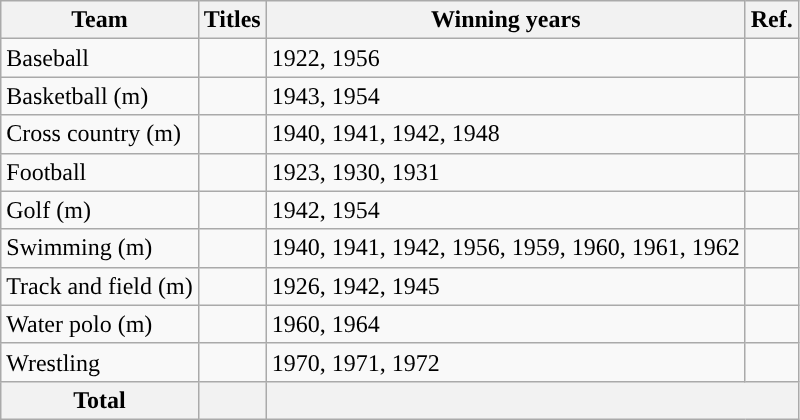<table class="wikitable sortable"; style= "text-align: ">
<tr>
<th width=px>Team</th>
<th width=px>Titles</th>
<th width=px>Winning years</th>
<th width=px>Ref.</th>
</tr>
<tr>
<td>Baseball</td>
<td></td>
<td>1922, 1956</td>
<td></td>
</tr>
<tr>
<td>Basketball (m)</td>
<td></td>
<td>1943, 1954</td>
<td></td>
</tr>
<tr>
<td>Cross country (m)</td>
<td></td>
<td>1940, 1941, 1942, 1948</td>
<td></td>
</tr>
<tr>
<td>Football</td>
<td></td>
<td>1923, 1930, 1931</td>
<td></td>
</tr>
<tr>
<td>Golf (m)</td>
<td></td>
<td>1942, 1954</td>
<td></td>
</tr>
<tr>
<td>Swimming (m)</td>
<td></td>
<td>1940, 1941, 1942, 1956, 1959, 1960, 1961, 1962</td>
<td></td>
</tr>
<tr>
<td>Track and field (m)</td>
<td></td>
<td>1926, 1942, 1945</td>
<td></td>
</tr>
<tr>
<td>Water polo (m)</td>
<td></td>
<td>1960, 1964</td>
<td></td>
</tr>
<tr>
<td>Wrestling</td>
<td></td>
<td>1970, 1971, 1972</td>
<td></td>
</tr>
<tr>
<th>Total</th>
<th></th>
<th colspan=2></th>
</tr>
</table>
